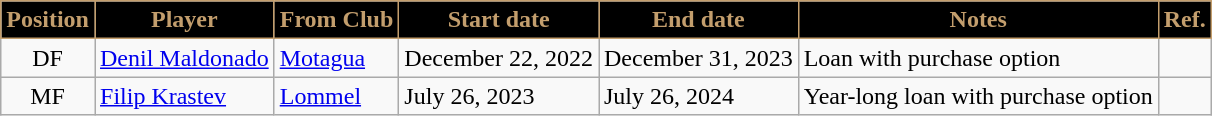<table class="wikitable sortable">
<tr>
<th style="background:#000000; color:#C39E6D; border:1px solid #C39E6D;">Position</th>
<th style="background:#000000; color:#C39E6D; border:1px solid #C39E6D;">Player</th>
<th style="background:#000000; color:#C39E6D; border:1px solid #C39E6D;">From Club</th>
<th style="background:#000000; color:#C39E6D; border:1px solid #C39E6D;">Start date</th>
<th style="background:#000000; color:#C39E6D; border:1px solid #C39E6D;">End date</th>
<th style="background:#000000; color:#C39E6D; border:1px solid #C39E6D;">Notes</th>
<th style="background:#000000; color:#C39E6D; border:1px solid #C39E6D;">Ref.</th>
</tr>
<tr>
<td style="text-align:center;">DF</td>
<td style="text-align:left;"> <a href='#'>Denil Maldonado</a></td>
<td style="text-align:left;"> <a href='#'>Motagua</a></td>
<td>December 22, 2022</td>
<td>December 31, 2023</td>
<td>Loan with purchase option</td>
<td></td>
</tr>
<tr>
<td style="text-align:center;">MF</td>
<td style="text-align:left;"> <a href='#'>Filip Krastev</a></td>
<td style="text-align:left;"> <a href='#'>Lommel</a></td>
<td>July 26, 2023</td>
<td>July 26, 2024</td>
<td>Year-long loan with purchase option</td>
<td></td>
</tr>
</table>
